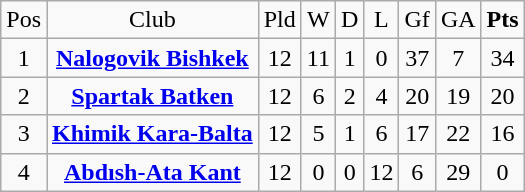<table class="wikitable" style="text-align: center;">
<tr>
<td>Pos</td>
<td>Club</td>
<td>Pld</td>
<td>W</td>
<td>D</td>
<td>L</td>
<td>Gf</td>
<td>GA</td>
<td><strong>Pts</strong></td>
</tr>
<tr>
<td>1</td>
<td><strong><a href='#'>Nalogovik Bishkek</a></strong></td>
<td>12</td>
<td>11</td>
<td>1</td>
<td>0</td>
<td>37</td>
<td>7</td>
<td>34</td>
</tr>
<tr>
<td>2</td>
<td><strong><a href='#'>Spartak Batken</a></strong></td>
<td>12</td>
<td>6</td>
<td>2</td>
<td>4</td>
<td>20</td>
<td>19</td>
<td>20</td>
</tr>
<tr>
<td>3</td>
<td><strong><a href='#'>Khimik Kara-Balta</a></strong></td>
<td>12</td>
<td>5</td>
<td>1</td>
<td>6</td>
<td>17</td>
<td>22</td>
<td>16</td>
</tr>
<tr>
<td>4</td>
<td><strong><a href='#'>Abdısh-Ata Kant</a></strong></td>
<td>12</td>
<td>0</td>
<td>0</td>
<td>12</td>
<td>6</td>
<td>29</td>
<td>0</td>
</tr>
</table>
